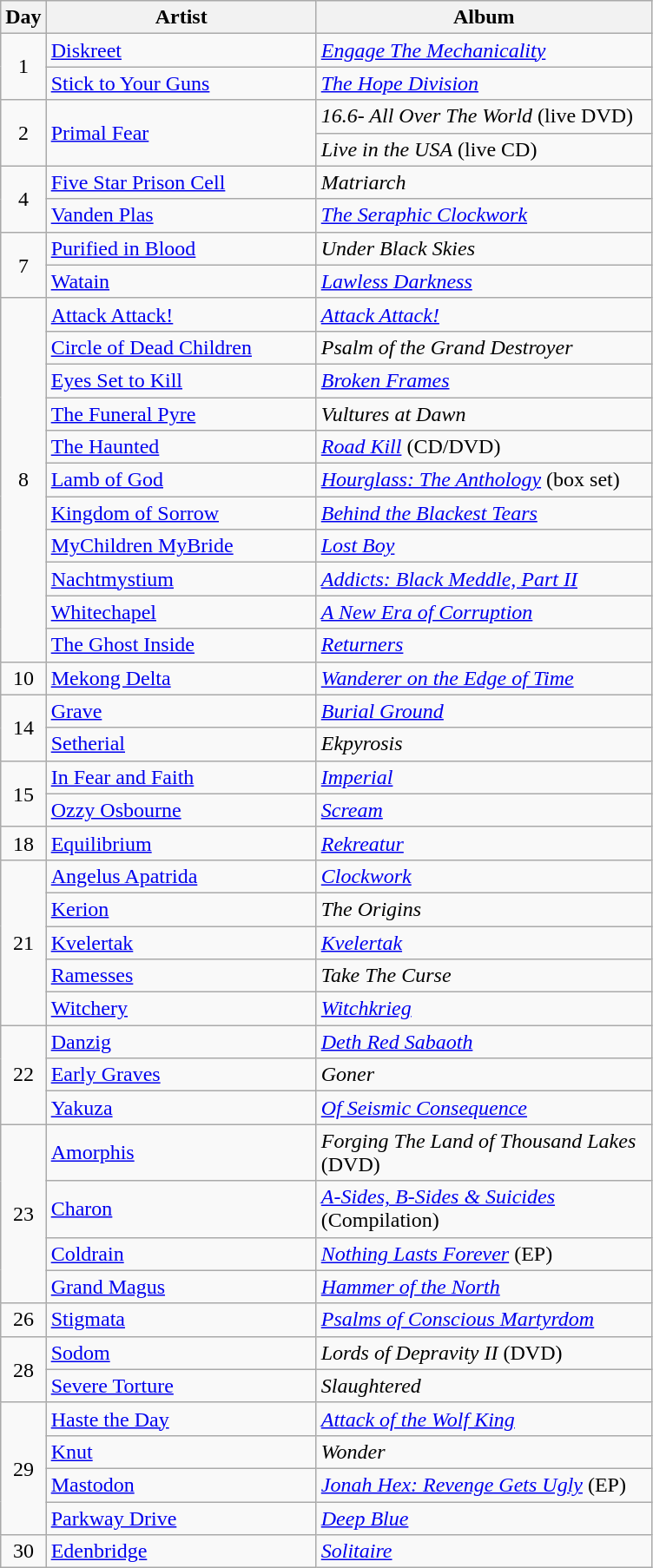<table class="wikitable">
<tr>
<th style="width:20px;">Day</th>
<th style="width:200px;">Artist</th>
<th style="width:250px;">Album</th>
</tr>
<tr>
<td style="text-align:center;" rowspan="2">1</td>
<td><a href='#'>Diskreet</a></td>
<td><em><a href='#'>Engage The Mechanicality</a></em></td>
</tr>
<tr>
<td><a href='#'>Stick to Your Guns</a></td>
<td><em><a href='#'>The Hope Division</a></em></td>
</tr>
<tr>
<td style="text-align:center;" rowspan="2">2</td>
<td rowspan="2"><a href='#'>Primal Fear</a></td>
<td><em>16.6- All Over The World</em> (live DVD)</td>
</tr>
<tr>
<td><em>Live in the USA</em> (live CD)</td>
</tr>
<tr>
<td style="text-align:center;" rowspan="2">4</td>
<td><a href='#'>Five Star Prison Cell</a></td>
<td><em>Matriarch</em></td>
</tr>
<tr>
<td><a href='#'>Vanden Plas</a></td>
<td><em><a href='#'>The Seraphic Clockwork</a></em></td>
</tr>
<tr>
<td style="text-align:center;" rowspan="2">7</td>
<td><a href='#'>Purified in Blood</a></td>
<td><em>Under Black Skies</em></td>
</tr>
<tr>
<td><a href='#'>Watain</a></td>
<td><em><a href='#'>Lawless Darkness</a></em></td>
</tr>
<tr>
<td style="text-align:center;" rowspan="11">8</td>
<td><a href='#'>Attack Attack!</a></td>
<td><em><a href='#'>Attack Attack!</a></em></td>
</tr>
<tr>
<td><a href='#'>Circle of Dead Children</a></td>
<td><em>Psalm of the Grand Destroyer</em></td>
</tr>
<tr>
<td><a href='#'>Eyes Set to Kill</a></td>
<td><em><a href='#'>Broken Frames</a></em></td>
</tr>
<tr>
<td><a href='#'>The Funeral Pyre</a></td>
<td><em>Vultures at Dawn</em></td>
</tr>
<tr>
<td><a href='#'>The Haunted</a></td>
<td><em><a href='#'>Road Kill</a></em> (CD/DVD)</td>
</tr>
<tr>
<td><a href='#'>Lamb of God</a></td>
<td><em><a href='#'>Hourglass: The Anthology</a></em> (box set)</td>
</tr>
<tr>
<td><a href='#'>Kingdom of Sorrow</a></td>
<td><em><a href='#'>Behind the Blackest Tears</a></em></td>
</tr>
<tr>
<td><a href='#'>MyChildren MyBride</a></td>
<td><em><a href='#'>Lost Boy</a></em></td>
</tr>
<tr>
<td><a href='#'>Nachtmystium</a></td>
<td><em><a href='#'>Addicts: Black Meddle, Part II</a></em></td>
</tr>
<tr>
<td><a href='#'>Whitechapel</a></td>
<td><em><a href='#'>A New Era of Corruption</a></em></td>
</tr>
<tr>
<td><a href='#'>The Ghost Inside</a></td>
<td><em><a href='#'>Returners</a></em></td>
</tr>
<tr>
<td style="text-align:center;">10</td>
<td><a href='#'>Mekong Delta</a></td>
<td><em><a href='#'>Wanderer on the Edge of Time</a></em></td>
</tr>
<tr>
<td style="text-align:center;" rowspan="2">14</td>
<td><a href='#'>Grave</a></td>
<td><em><a href='#'>Burial Ground</a></em></td>
</tr>
<tr>
<td><a href='#'>Setherial</a></td>
<td><em>Ekpyrosis</em></td>
</tr>
<tr>
<td style="text-align:center;" rowspan="2">15</td>
<td><a href='#'>In Fear and Faith</a></td>
<td><em><a href='#'>Imperial</a></em> </td>
</tr>
<tr>
<td><a href='#'>Ozzy Osbourne</a></td>
<td><em><a href='#'>Scream</a></em></td>
</tr>
<tr>
<td style="text-align:center;">18</td>
<td><a href='#'>Equilibrium</a></td>
<td><em><a href='#'>Rekreatur</a></em></td>
</tr>
<tr>
<td style="text-align:center;" rowspan="5">21</td>
<td><a href='#'>Angelus Apatrida</a></td>
<td><em><a href='#'>Clockwork</a></em></td>
</tr>
<tr>
<td><a href='#'>Kerion</a></td>
<td><em>The Origins</em></td>
</tr>
<tr>
<td><a href='#'>Kvelertak</a></td>
<td><em><a href='#'>Kvelertak</a></em></td>
</tr>
<tr>
<td><a href='#'>Ramesses</a></td>
<td><em>Take The Curse</em></td>
</tr>
<tr>
<td><a href='#'>Witchery</a></td>
<td><em><a href='#'>Witchkrieg</a></em></td>
</tr>
<tr>
<td style="text-align:center;" rowspan="3">22</td>
<td><a href='#'>Danzig</a></td>
<td><em><a href='#'>Deth Red Sabaoth</a></em></td>
</tr>
<tr>
<td><a href='#'>Early Graves</a></td>
<td><em>Goner</em></td>
</tr>
<tr>
<td><a href='#'>Yakuza</a></td>
<td><em><a href='#'>Of Seismic Consequence</a></em></td>
</tr>
<tr>
<td style="text-align:center;" rowspan="4">23</td>
<td><a href='#'>Amorphis</a></td>
<td><em>Forging The Land of Thousand Lakes</em> (DVD)</td>
</tr>
<tr>
<td><a href='#'>Charon</a></td>
<td><em><a href='#'>A-Sides, B-Sides & Suicides</a></em> (Compilation)</td>
</tr>
<tr>
<td><a href='#'>Coldrain</a></td>
<td><em><a href='#'>Nothing Lasts Forever</a></em> (EP)</td>
</tr>
<tr>
<td><a href='#'>Grand Magus</a></td>
<td><em><a href='#'>Hammer of the North</a></em></td>
</tr>
<tr>
<td style="text-align:center;">26</td>
<td><a href='#'>Stigmata</a></td>
<td><em><a href='#'>Psalms of Conscious Martyrdom</a></em></td>
</tr>
<tr>
<td style="text-align:center;" rowspan="2">28</td>
<td><a href='#'>Sodom</a></td>
<td><em>Lords of Depravity II</em> (DVD)</td>
</tr>
<tr>
<td><a href='#'>Severe Torture</a></td>
<td><em>Slaughtered</em></td>
</tr>
<tr>
<td style="text-align:center;" rowspan="4">29</td>
<td><a href='#'>Haste the Day</a></td>
<td><em><a href='#'>Attack of the Wolf King</a></em></td>
</tr>
<tr>
<td><a href='#'>Knut</a></td>
<td><em>Wonder</em></td>
</tr>
<tr>
<td><a href='#'>Mastodon</a></td>
<td><em><a href='#'>Jonah Hex: Revenge Gets Ugly</a></em> (EP)</td>
</tr>
<tr>
<td><a href='#'>Parkway Drive</a></td>
<td><em><a href='#'>Deep Blue</a></em></td>
</tr>
<tr>
<td style="text-align:center;">30</td>
<td><a href='#'>Edenbridge</a></td>
<td><em><a href='#'>Solitaire</a></em></td>
</tr>
</table>
